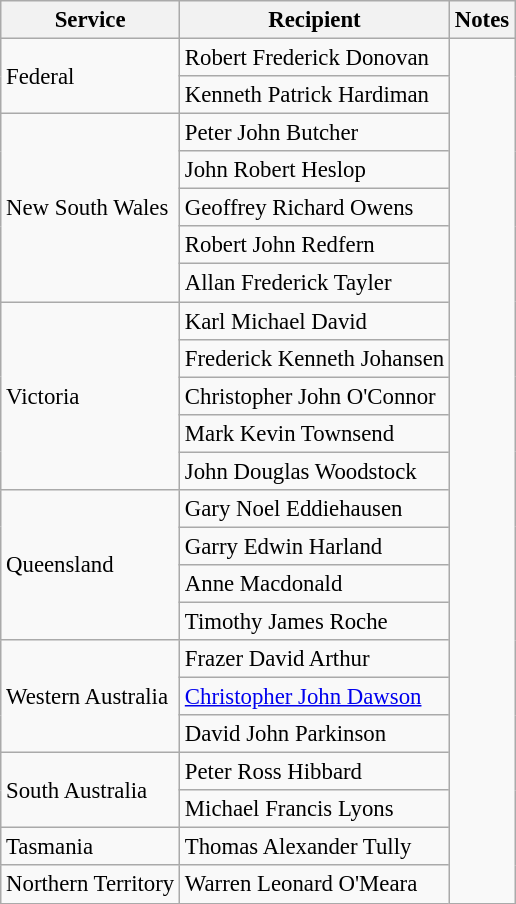<table class="wikitable" style="font-size:95%;">
<tr>
<th>Service</th>
<th>Recipient</th>
<th>Notes</th>
</tr>
<tr>
<td rowspan=2>Federal</td>
<td> Robert Frederick Donovan</td>
<td rowspan=23></td>
</tr>
<tr>
<td> Kenneth Patrick Hardiman</td>
</tr>
<tr>
<td rowspan=5>New South Wales</td>
<td> Peter John Butcher</td>
</tr>
<tr>
<td> John Robert Heslop</td>
</tr>
<tr>
<td> Geoffrey Richard Owens</td>
</tr>
<tr>
<td> Robert John Redfern</td>
</tr>
<tr>
<td> Allan Frederick Tayler</td>
</tr>
<tr>
<td rowspan=5>Victoria</td>
<td> Karl Michael David</td>
</tr>
<tr>
<td> Frederick Kenneth Johansen</td>
</tr>
<tr>
<td> Christopher John O'Connor</td>
</tr>
<tr>
<td> Mark Kevin Townsend</td>
</tr>
<tr>
<td> John Douglas Woodstock</td>
</tr>
<tr>
<td rowspan=4>Queensland</td>
<td> Gary Noel Eddiehausen</td>
</tr>
<tr>
<td> Garry Edwin Harland</td>
</tr>
<tr>
<td> Anne Macdonald</td>
</tr>
<tr>
<td> Timothy James Roche</td>
</tr>
<tr>
<td rowspan=3>Western Australia</td>
<td> Frazer David Arthur</td>
</tr>
<tr>
<td> <a href='#'>Christopher John Dawson</a></td>
</tr>
<tr>
<td> David John Parkinson</td>
</tr>
<tr>
<td rowspan=2>South Australia</td>
<td> Peter Ross Hibbard</td>
</tr>
<tr>
<td> Michael Francis Lyons</td>
</tr>
<tr>
<td>Tasmania</td>
<td> Thomas Alexander Tully</td>
</tr>
<tr>
<td>Northern Territory</td>
<td> Warren Leonard O'Meara</td>
</tr>
</table>
